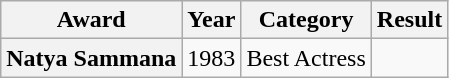<table class="wikitable plainrowheaders sortable">
<tr>
<th scope="col">Award</th>
<th scope="col">Year</th>
<th scope="col">Category</th>
<th scope="col">Result</th>
</tr>
<tr>
<th scope="row">Natya Sammana</th>
<td>1983</td>
<td>Best Actress</td>
<td></td>
</tr>
</table>
